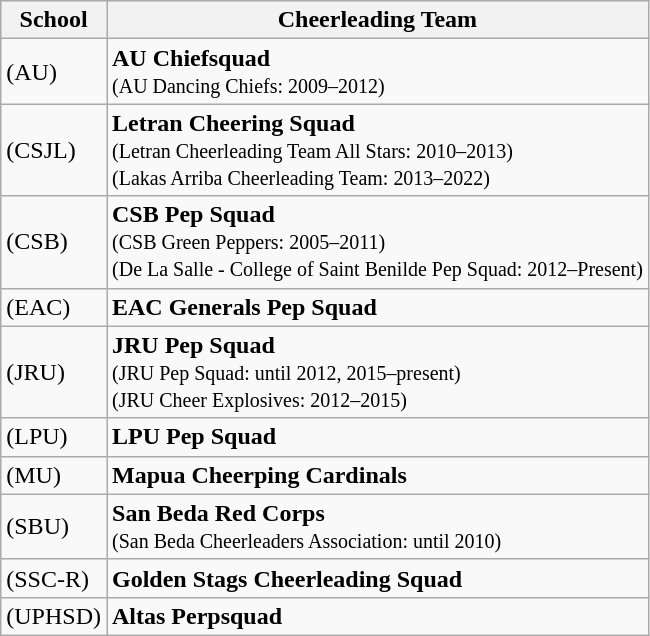<table class="wikitable" style="text align: center">
<tr bgcolor="#efefef">
<th>School</th>
<th>Cheerleading Team</th>
</tr>
<tr>
<td><strong></strong> (AU)</td>
<td><strong>AU Chiefsquad</strong><br><small>(AU Dancing Chiefs: 2009–2012)</small></td>
</tr>
<tr>
<td><strong></strong> (CSJL)</td>
<td><strong>Letran Cheering Squad</strong><br><small>(Letran Cheerleading Team All Stars: 2010–2013)<br>(Lakas Arriba Cheerleading Team: 2013–2022)</small></td>
</tr>
<tr>
<td><strong></strong> (CSB)</td>
<td><strong>CSB Pep Squad</strong><br><small>(CSB Green Peppers: 2005–2011)</small><br><small>(De La Salle - College of Saint Benilde Pep Squad: 2012–Present)</small></td>
</tr>
<tr>
<td><strong></strong> (EAC)</td>
<td><strong>EAC Generals Pep Squad</strong></td>
</tr>
<tr>
<td><strong></strong> (JRU)</td>
<td><strong>JRU Pep Squad</strong><br><small>(JRU Pep Squad: until 2012, 2015–present)</small><br><small>(JRU Cheer Explosives: 2012–2015)</small></td>
</tr>
<tr>
<td><strong></strong> (LPU)</td>
<td><strong>LPU Pep Squad</strong></td>
</tr>
<tr>
<td><strong></strong> (MU)</td>
<td><strong>Mapua Cheerping Cardinals</strong></td>
</tr>
<tr>
<td><strong></strong> (SBU)</td>
<td><strong>San Beda Red Corps</strong><br><small>(San Beda Cheerleaders Association: until 2010)</small></td>
</tr>
<tr>
<td><strong></strong> (SSC-R)</td>
<td><strong>Golden Stags Cheerleading Squad</strong></td>
</tr>
<tr>
<td><strong></strong> (UPHSD)</td>
<td><strong>Altas Perpsquad</strong></td>
</tr>
</table>
